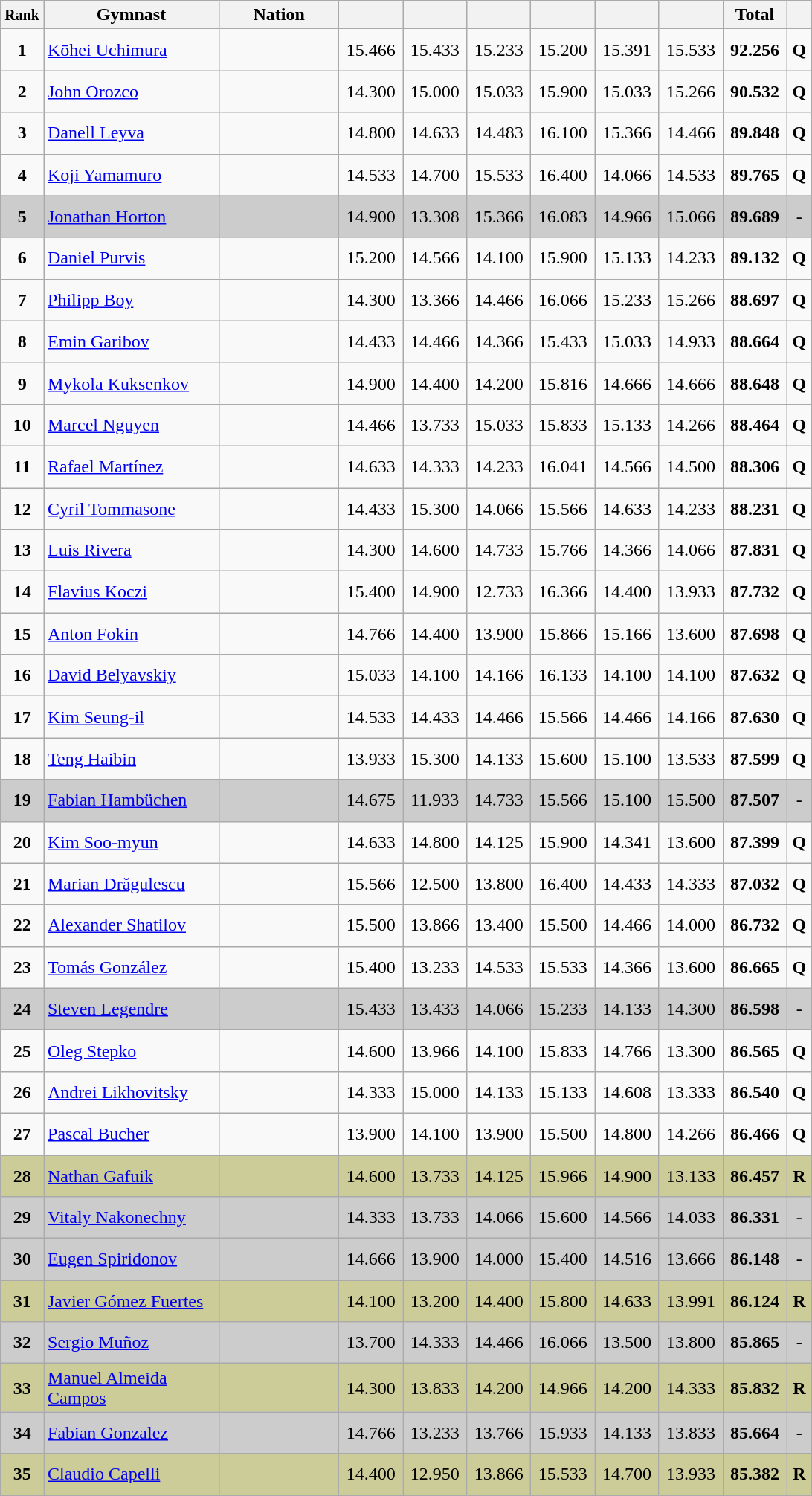<table class="wikitable sortable" style="text-align:center;">
<tr>
<th scope="col" style="width:15px;"><small>Rank</small></th>
<th ! scope="col" style="width:150px;">Gymnast</th>
<th ! scope="col" style="width:100px;">Nation</th>
<th ! scope="col" style="width:50px;"></th>
<th ! scope="col" style="width:50px;"></th>
<th ! scope="col" style="width:50px;"></th>
<th ! scope="col" style="width:50px;"></th>
<th ! scope="col" style="width:50px;"></th>
<th ! scope="col" style="width:50px;"></th>
<th ! scope="col" style="width:50px;">Total</th>
<th ! scope="col" style="width:15px;"><small></small></th>
</tr>
<tr>
<td scope=row style="text-align:center"><strong>1</strong></td>
<td style="height:30px; text-align:left;"><a href='#'>Kōhei Uchimura</a></td>
<td style="text-align:left;"><small></small></td>
<td>15.466</td>
<td>15.433</td>
<td>15.233</td>
<td>15.200</td>
<td>15.391</td>
<td>15.533</td>
<td><strong>92.256</strong></td>
<td><strong>Q</strong></td>
</tr>
<tr>
<td scope=row style="text-align:center"><strong>2</strong></td>
<td style="height:30px; text-align:left;"><a href='#'>John Orozco</a></td>
<td style="text-align:left;"><small></small></td>
<td>14.300</td>
<td>15.000</td>
<td>15.033</td>
<td>15.900</td>
<td>15.033</td>
<td>15.266</td>
<td><strong>90.532</strong></td>
<td><strong>Q</strong></td>
</tr>
<tr>
<td scope=row style="text-align:center"><strong>3</strong></td>
<td style="height:30px; text-align:left;"><a href='#'>Danell Leyva</a></td>
<td style="text-align:left;"><small></small></td>
<td>14.800</td>
<td>14.633</td>
<td>14.483</td>
<td>16.100</td>
<td>15.366</td>
<td>14.466</td>
<td><strong>89.848</strong></td>
<td><strong>Q</strong></td>
</tr>
<tr>
<td scope=row style="text-align:center"><strong>4</strong></td>
<td style="height:30px; text-align:left;"><a href='#'>Koji Yamamuro</a></td>
<td style="text-align:left;"><small></small></td>
<td>14.533</td>
<td>14.700</td>
<td>15.533</td>
<td>16.400</td>
<td>14.066</td>
<td>14.533</td>
<td><strong>89.765</strong></td>
<td><strong>Q</strong></td>
</tr>
<tr style="background:#CCCCCC;">
<td scope=row style="text-align:center"><strong>5</strong></td>
<td style="height:30px; text-align:left;"><a href='#'>Jonathan Horton</a></td>
<td style="text-align:left;"><small></small></td>
<td>14.900</td>
<td>13.308</td>
<td>15.366</td>
<td>16.083</td>
<td>14.966</td>
<td>15.066</td>
<td><strong>89.689</strong></td>
<td>-</td>
</tr>
<tr>
<td scope=row style="text-align:center"><strong>6</strong></td>
<td style="height:30px; text-align:left;"><a href='#'>Daniel Purvis</a></td>
<td style="text-align:left;"><small></small></td>
<td>15.200</td>
<td>14.566</td>
<td>14.100</td>
<td>15.900</td>
<td>15.133</td>
<td>14.233</td>
<td><strong>89.132</strong></td>
<td><strong>Q</strong></td>
</tr>
<tr>
<td scope=row style="text-align:center"><strong>7</strong></td>
<td style="height:30px; text-align:left;"><a href='#'>Philipp Boy</a></td>
<td style="text-align:left;"><small></small></td>
<td>14.300</td>
<td>13.366</td>
<td>14.466</td>
<td>16.066</td>
<td>15.233</td>
<td>15.266</td>
<td><strong>88.697</strong></td>
<td><strong>Q</strong></td>
</tr>
<tr>
<td scope=row style="text-align:center"><strong>8</strong></td>
<td style="height:30px; text-align:left;"><a href='#'>Emin Garibov</a></td>
<td style="text-align:left;"><small></small></td>
<td>14.433</td>
<td>14.466</td>
<td>14.366</td>
<td>15.433</td>
<td>15.033</td>
<td>14.933</td>
<td><strong>88.664</strong></td>
<td><strong>Q</strong></td>
</tr>
<tr>
<td scope=row style="text-align:center"><strong>9</strong></td>
<td style="height:30px; text-align:left;"><a href='#'>Mykola Kuksenkov</a></td>
<td style="text-align:left;"><small></small></td>
<td>14.900</td>
<td>14.400</td>
<td>14.200</td>
<td>15.816</td>
<td>14.666</td>
<td>14.666</td>
<td><strong>88.648</strong></td>
<td><strong>Q</strong></td>
</tr>
<tr>
<td scope=row style="text-align:center"><strong>10</strong></td>
<td style="height:30px; text-align:left;"><a href='#'>Marcel Nguyen</a></td>
<td style="text-align:left;"><small></small></td>
<td>14.466</td>
<td>13.733</td>
<td>15.033</td>
<td>15.833</td>
<td>15.133</td>
<td>14.266</td>
<td><strong>88.464</strong></td>
<td><strong>Q</strong></td>
</tr>
<tr>
<td scope=row style="text-align:center"><strong>11</strong></td>
<td style="height:30px; text-align:left;"><a href='#'>Rafael Martínez</a></td>
<td style="text-align:left;"><small></small></td>
<td>14.633</td>
<td>14.333</td>
<td>14.233</td>
<td>16.041</td>
<td>14.566</td>
<td>14.500</td>
<td><strong>88.306</strong></td>
<td><strong>Q</strong></td>
</tr>
<tr>
<td scope=row style="text-align:center"><strong>12</strong></td>
<td style="height:30px; text-align:left;"><a href='#'>Cyril Tommasone</a></td>
<td style="text-align:left;"><small></small></td>
<td>14.433</td>
<td>15.300</td>
<td>14.066</td>
<td>15.566</td>
<td>14.633</td>
<td>14.233</td>
<td><strong>88.231</strong></td>
<td><strong>Q</strong></td>
</tr>
<tr>
<td scope=row style="text-align:center"><strong>13</strong></td>
<td style="height:30px; text-align:left;"><a href='#'>Luis Rivera</a></td>
<td style="text-align:left;"><small></small></td>
<td>14.300</td>
<td>14.600</td>
<td>14.733</td>
<td>15.766</td>
<td>14.366</td>
<td>14.066</td>
<td><strong>87.831</strong></td>
<td><strong>Q</strong></td>
</tr>
<tr>
<td scope=row style="text-align:center"><strong>14</strong></td>
<td style="height:30px; text-align:left;"><a href='#'>Flavius Koczi</a></td>
<td style="text-align:left;"><small></small></td>
<td>15.400</td>
<td>14.900</td>
<td>12.733</td>
<td>16.366</td>
<td>14.400</td>
<td>13.933</td>
<td><strong>87.732</strong></td>
<td><strong>Q</strong></td>
</tr>
<tr>
<td scope=row style="text-align:center"><strong>15</strong></td>
<td style="height:30px; text-align:left;"><a href='#'>Anton Fokin</a></td>
<td style="text-align:left;"><small></small></td>
<td>14.766</td>
<td>14.400</td>
<td>13.900</td>
<td>15.866</td>
<td>15.166</td>
<td>13.600</td>
<td><strong>87.698</strong></td>
<td><strong>Q</strong></td>
</tr>
<tr>
<td scope=row style="text-align:center"><strong>16</strong></td>
<td style="height:30px; text-align:left;"><a href='#'>David Belyavskiy</a></td>
<td style="text-align:left;"><small></small></td>
<td>15.033</td>
<td>14.100</td>
<td>14.166</td>
<td>16.133</td>
<td>14.100</td>
<td>14.100</td>
<td><strong>87.632</strong></td>
<td><strong>Q</strong></td>
</tr>
<tr>
<td scope=row style="text-align:center"><strong>17</strong></td>
<td style="height:30px; text-align:left;"><a href='#'>Kim Seung-il</a></td>
<td style="text-align:left;"><small></small></td>
<td>14.533</td>
<td>14.433</td>
<td>14.466</td>
<td>15.566</td>
<td>14.466</td>
<td>14.166</td>
<td><strong>87.630</strong></td>
<td><strong>Q</strong></td>
</tr>
<tr>
<td scope=row style="text-align:center"><strong>18</strong></td>
<td style="height:30px; text-align:left;"><a href='#'>Teng Haibin</a></td>
<td style="text-align:left;"><small></small></td>
<td>13.933</td>
<td>15.300</td>
<td>14.133</td>
<td>15.600</td>
<td>15.100</td>
<td>13.533</td>
<td><strong>87.599</strong></td>
<td><strong>Q</strong></td>
</tr>
<tr style="background:#CCCCCC;">
<td scope=row style="text-align:center"><strong>19</strong></td>
<td style="height:30px; text-align:left;"><a href='#'>Fabian Hambüchen</a></td>
<td style="text-align:left;"><small></small></td>
<td>14.675</td>
<td>11.933</td>
<td>14.733</td>
<td>15.566</td>
<td>15.100</td>
<td>15.500</td>
<td><strong>87.507</strong></td>
<td>-</td>
</tr>
<tr>
<td scope=row style="text-align:center"><strong>20</strong></td>
<td style="height:30px; text-align:left;"><a href='#'>Kim Soo-myun</a></td>
<td style="text-align:left;"><small></small></td>
<td>14.633</td>
<td>14.800</td>
<td>14.125</td>
<td>15.900</td>
<td>14.341</td>
<td>13.600</td>
<td><strong>87.399</strong></td>
<td><strong>Q</strong></td>
</tr>
<tr>
<td scope=row style="text-align:center"><strong>21</strong></td>
<td style="height:30px; text-align:left;"><a href='#'>Marian Drăgulescu</a></td>
<td style="text-align:left;"><small></small></td>
<td>15.566</td>
<td>12.500</td>
<td>13.800</td>
<td>16.400</td>
<td>14.433</td>
<td>14.333</td>
<td><strong>87.032</strong></td>
<td><strong>Q</strong></td>
</tr>
<tr>
<td scope=row style="text-align:center"><strong>22</strong></td>
<td style="height:30px; text-align:left;"><a href='#'>Alexander Shatilov</a></td>
<td style="text-align:left;"><small></small></td>
<td>15.500</td>
<td>13.866</td>
<td>13.400</td>
<td>15.500</td>
<td>14.466</td>
<td>14.000</td>
<td><strong>86.732</strong></td>
<td><strong>Q</strong></td>
</tr>
<tr>
<td scope=row style="text-align:center"><strong>23</strong></td>
<td style="height:30px; text-align:left;"><a href='#'>Tomás González</a></td>
<td style="text-align:left;"><small></small></td>
<td>15.400</td>
<td>13.233</td>
<td>14.533</td>
<td>15.533</td>
<td>14.366</td>
<td>13.600</td>
<td><strong>86.665</strong></td>
<td><strong>Q</strong></td>
</tr>
<tr style="background:#CCCCCC;">
<td scope=row style="text-align:center"><strong>24</strong></td>
<td style="height:30px; text-align:left;"><a href='#'>Steven Legendre</a></td>
<td style="text-align:left;"><small></small></td>
<td>15.433</td>
<td>13.433</td>
<td>14.066</td>
<td>15.233</td>
<td>14.133</td>
<td>14.300</td>
<td><strong>86.598</strong></td>
<td>-</td>
</tr>
<tr>
<td scope=row style="text-align:center"><strong>25</strong></td>
<td style="height:30px; text-align:left;"><a href='#'>Oleg Stepko</a></td>
<td style="text-align:left;"><small></small></td>
<td>14.600</td>
<td>13.966</td>
<td>14.100</td>
<td>15.833</td>
<td>14.766</td>
<td>13.300</td>
<td><strong>86.565</strong></td>
<td><strong>Q</strong></td>
</tr>
<tr>
<td scope=row style="text-align:center"><strong>26</strong></td>
<td style="height:30px; text-align:left;"><a href='#'>Andrei Likhovitsky</a></td>
<td style="text-align:left;"><small></small></td>
<td>14.333</td>
<td>15.000</td>
<td>14.133</td>
<td>15.133</td>
<td>14.608</td>
<td>13.333</td>
<td><strong>86.540</strong></td>
<td><strong>Q</strong></td>
</tr>
<tr>
<td scope=row style="text-align:center"><strong>27</strong></td>
<td style="height:30px; text-align:left;"><a href='#'>Pascal Bucher</a></td>
<td style="text-align:left;"><small></small></td>
<td>13.900</td>
<td>14.100</td>
<td>13.900</td>
<td>15.500</td>
<td>14.800</td>
<td>14.266</td>
<td><strong>86.466</strong></td>
<td><strong>Q</strong></td>
</tr>
<tr style="background:#CCCC99;">
<td scope=row style="text-align:center"><strong>28</strong></td>
<td style="height:30px; text-align:left;"><a href='#'>Nathan Gafuik</a></td>
<td style="text-align:left;"><small></small></td>
<td>14.600</td>
<td>13.733</td>
<td>14.125</td>
<td>15.966</td>
<td>14.900</td>
<td>13.133</td>
<td><strong>86.457</strong></td>
<td><strong>R</strong></td>
</tr>
<tr style="background:#CCCCCC;">
<td scope=row style="text-align:center"><strong>29</strong></td>
<td style="height:30px; text-align:left;"><a href='#'>Vitaly Nakonechny</a></td>
<td style="text-align:left;"><small></small></td>
<td>14.333</td>
<td>13.733</td>
<td>14.066</td>
<td>15.600</td>
<td>14.566</td>
<td>14.033</td>
<td><strong>86.331</strong></td>
<td>-</td>
</tr>
<tr style="background:#CCCCCC;">
<td scope=row style="text-align:center"><strong>30</strong></td>
<td style="height:30px; text-align:left;"><a href='#'>Eugen Spiridonov</a></td>
<td style="text-align:left;"><small></small></td>
<td>14.666</td>
<td>13.900</td>
<td>14.000</td>
<td>15.400</td>
<td>14.516</td>
<td>13.666</td>
<td><strong>86.148</strong></td>
<td>-</td>
</tr>
<tr style="background:#CCCC99;">
<td scope=row style="text-align:center"><strong>31</strong></td>
<td style="height:30px; text-align:left;"><a href='#'>Javier Gómez Fuertes</a></td>
<td style="text-align:left;"><small></small></td>
<td>14.100</td>
<td>13.200</td>
<td>14.400</td>
<td>15.800</td>
<td>14.633</td>
<td>13.991</td>
<td><strong>86.124</strong></td>
<td><strong>R</strong></td>
</tr>
<tr style="background:#CCCCCC;">
<td scope=row style="text-align:center"><strong>32</strong></td>
<td style="height:30px; text-align:left;"><a href='#'>Sergio Muñoz</a></td>
<td style="text-align:left;"><small></small></td>
<td>13.700</td>
<td>14.333</td>
<td>14.466</td>
<td>16.066</td>
<td>13.500</td>
<td>13.800</td>
<td><strong>85.865</strong></td>
<td>-</td>
</tr>
<tr style="background:#CCCC99;">
<td scope=row style="text-align:center"><strong>33</strong></td>
<td style="height:30px; text-align:left;"><a href='#'>Manuel Almeida Campos</a></td>
<td style="text-align:left;"><small></small></td>
<td>14.300</td>
<td>13.833</td>
<td>14.200</td>
<td>14.966</td>
<td>14.200</td>
<td>14.333</td>
<td><strong>85.832</strong></td>
<td><strong>R</strong></td>
</tr>
<tr style="background:#CCCCCC;">
<td scope=row style="text-align:center"><strong>34</strong></td>
<td style="height:30px; text-align:left;"><a href='#'>Fabian Gonzalez</a></td>
<td style="text-align:left;"><small></small></td>
<td>14.766</td>
<td>13.233</td>
<td>13.766</td>
<td>15.933</td>
<td>14.133</td>
<td>13.833</td>
<td><strong>85.664</strong></td>
<td>-</td>
</tr>
<tr style="background:#CCCC99;">
<td scope=row style="text-align:center"><strong>35</strong></td>
<td style="height:30px; text-align:left;"><a href='#'>Claudio Capelli</a></td>
<td style="text-align:left;"><small></small></td>
<td>14.400</td>
<td>12.950</td>
<td>13.866</td>
<td>15.533</td>
<td>14.700</td>
<td>13.933</td>
<td><strong>85.382</strong></td>
<td><strong>R</strong></td>
</tr>
</table>
